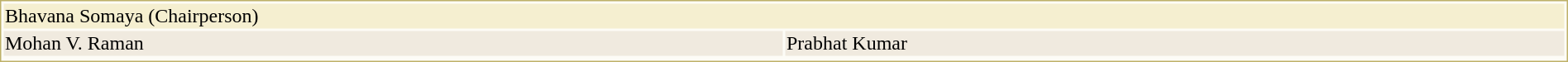<table style="width:100%;border: 1px solid #BEB168;background-color:#FDFCF6;">
<tr>
<td colspan="2" style="background-color:#F5EFD0;"> Bhavana Somaya (Chairperson)</td>
</tr>
<tr style="background-color:#F0EADF;">
<td style="width:50%"> Mohan V. Raman</td>
<td style="width:50%"> Prabhat Kumar</td>
</tr>
<tr style="vertical-align:top;">
</tr>
</table>
